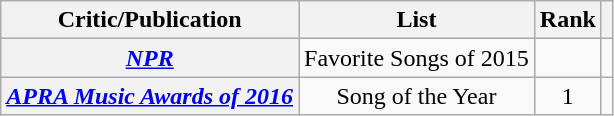<table class="wikitable plainrowheaders" style="text-align:center;">
<tr>
<th>Critic/Publication</th>
<th>List</th>
<th>Rank</th>
<th></th>
</tr>
<tr>
<th scope="row"><em><a href='#'>NPR</a></em></th>
<td>Favorite Songs of 2015</td>
<td></td>
<td></td>
</tr>
<tr>
<th><em><a href='#'>APRA Music Awards of 2016</a></em></th>
<td>Song of the Year</td>
<td>1</td>
<td></td>
</tr>
</table>
